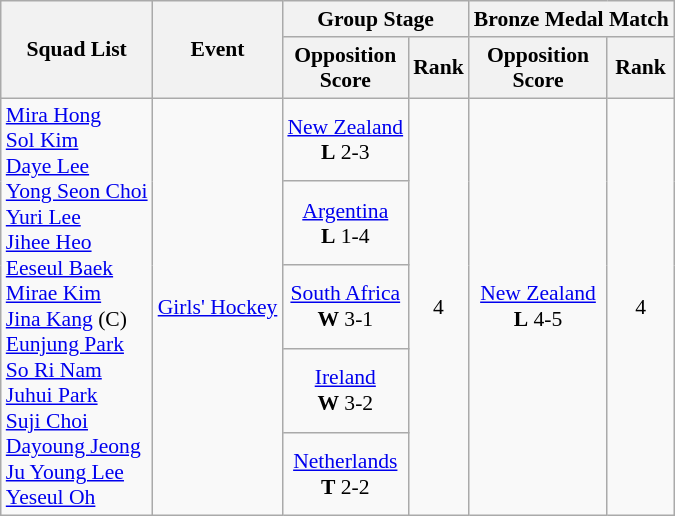<table class=wikitable style="font-size:90%">
<tr>
<th rowspan=2>Squad List</th>
<th rowspan=2>Event</th>
<th colspan=2>Group Stage</th>
<th colspan=2>Bronze Medal Match</th>
</tr>
<tr>
<th>Opposition<br>Score</th>
<th>Rank</th>
<th>Opposition<br>Score</th>
<th>Rank</th>
</tr>
<tr>
<td rowspan=5><a href='#'>Mira Hong</a><br><a href='#'>Sol Kim</a><br><a href='#'>Daye Lee</a><br><a href='#'>Yong Seon Choi</a><br><a href='#'>Yuri Lee</a><br><a href='#'>Jihee Heo</a><br><a href='#'>Eeseul Baek</a><br><a href='#'>Mirae Kim</a><br><a href='#'>Jina Kang</a> (C)<br><a href='#'>Eunjung Park</a><br><a href='#'>So Ri Nam</a><br><a href='#'>Juhui Park</a><br><a href='#'>Suji Choi</a><br><a href='#'>Dayoung Jeong</a><br><a href='#'>Ju Young Lee</a><br><a href='#'>Yeseul Oh</a></td>
<td rowspan=5><a href='#'>Girls' Hockey</a></td>
<td align=center> <a href='#'>New Zealand</a><br> <strong>L</strong> 2-3</td>
<td rowspan=5 align=center>4</td>
<td rowspan=5 align=center> <a href='#'>New Zealand</a><br> <strong>L</strong> 4-5</td>
<td rowspan=5 align=center>4</td>
</tr>
<tr>
<td align=center> <a href='#'>Argentina</a><br> <strong>L</strong> 1-4</td>
</tr>
<tr>
<td align=center> <a href='#'>South Africa</a><br> <strong>W</strong> 3-1</td>
</tr>
<tr>
<td align=center> <a href='#'>Ireland</a><br> <strong>W</strong> 3-2</td>
</tr>
<tr>
<td align=center> <a href='#'>Netherlands</a><br> <strong>T</strong> 2-2</td>
</tr>
</table>
